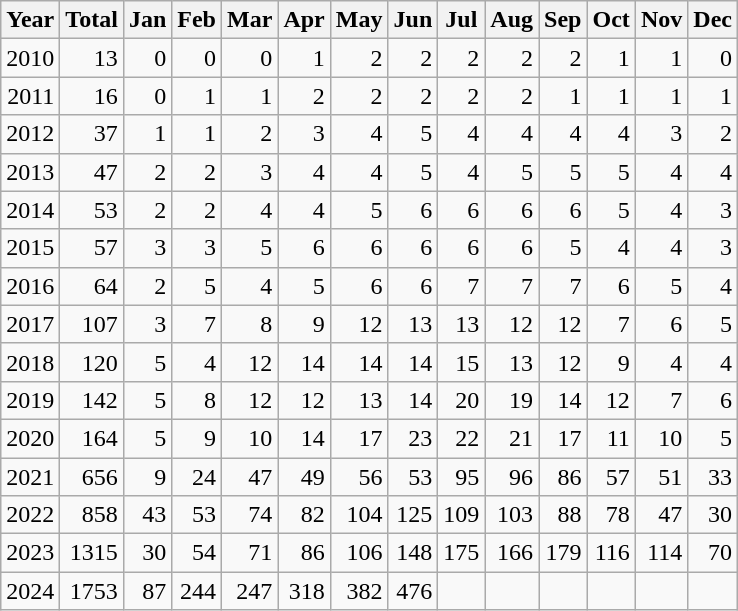<table class="wikitable" style="text-align:right;">
<tr>
<th>Year</th>
<th>Total</th>
<th>Jan</th>
<th>Feb</th>
<th>Mar</th>
<th>Apr</th>
<th>May</th>
<th>Jun</th>
<th>Jul</th>
<th>Aug</th>
<th>Sep</th>
<th>Oct</th>
<th>Nov</th>
<th>Dec</th>
</tr>
<tr align=right>
<td>2010</td>
<td>13</td>
<td>0</td>
<td>0</td>
<td>0</td>
<td>1</td>
<td>2</td>
<td>2</td>
<td>2</td>
<td>2</td>
<td>2</td>
<td>1</td>
<td>1</td>
<td>0</td>
</tr>
<tr align=right>
<td>2011</td>
<td>16</td>
<td>0</td>
<td>1</td>
<td>1</td>
<td>2</td>
<td>2</td>
<td>2</td>
<td>2</td>
<td>2</td>
<td>1</td>
<td>1</td>
<td>1</td>
<td>1</td>
</tr>
<tr align=right>
<td>2012</td>
<td>37</td>
<td>1</td>
<td>1</td>
<td>2</td>
<td>3</td>
<td>4</td>
<td>5</td>
<td>4</td>
<td>4</td>
<td>4</td>
<td>4</td>
<td>3</td>
<td>2</td>
</tr>
<tr align=right>
<td>2013</td>
<td>47</td>
<td>2</td>
<td>2</td>
<td>3</td>
<td>4</td>
<td>4</td>
<td>5</td>
<td>4</td>
<td>5</td>
<td>5</td>
<td>5</td>
<td>4</td>
<td>4</td>
</tr>
<tr align=right>
<td>2014</td>
<td>53</td>
<td>2</td>
<td>2</td>
<td>4</td>
<td>4</td>
<td>5</td>
<td>6</td>
<td>6</td>
<td>6</td>
<td>6</td>
<td>5</td>
<td>4</td>
<td>3</td>
</tr>
<tr align=right>
<td>2015</td>
<td>57</td>
<td>3</td>
<td>3</td>
<td>5</td>
<td>6</td>
<td>6</td>
<td>6</td>
<td>6</td>
<td>6</td>
<td>5</td>
<td>4</td>
<td>4</td>
<td>3</td>
</tr>
<tr align=right>
<td>2016</td>
<td>64</td>
<td>2</td>
<td>5</td>
<td>4</td>
<td>5</td>
<td>6</td>
<td>6</td>
<td>7</td>
<td>7</td>
<td>7</td>
<td>6</td>
<td>5</td>
<td>4</td>
</tr>
<tr align=right>
<td>2017</td>
<td>107</td>
<td>3</td>
<td>7</td>
<td>8</td>
<td>9</td>
<td>12</td>
<td>13</td>
<td>13</td>
<td>12</td>
<td>12</td>
<td>7</td>
<td>6</td>
<td>5</td>
</tr>
<tr align=right>
<td>2018</td>
<td>120</td>
<td>5</td>
<td>4</td>
<td>12</td>
<td>14</td>
<td>14</td>
<td>14</td>
<td>15</td>
<td>13</td>
<td>12</td>
<td>9</td>
<td>4</td>
<td>4</td>
</tr>
<tr align=right>
<td>2019</td>
<td>142</td>
<td>5</td>
<td>8</td>
<td>12</td>
<td>12</td>
<td>13</td>
<td>14</td>
<td>20</td>
<td>19</td>
<td>14</td>
<td>12</td>
<td>7</td>
<td>6</td>
</tr>
<tr align=right>
<td>2020</td>
<td>164</td>
<td>5</td>
<td>9</td>
<td>10</td>
<td>14</td>
<td>17</td>
<td>23</td>
<td>22</td>
<td>21</td>
<td>17</td>
<td>11</td>
<td>10</td>
<td>5</td>
</tr>
<tr align=right>
<td>2021</td>
<td>656</td>
<td>9</td>
<td>24</td>
<td>47</td>
<td>49</td>
<td>56</td>
<td>53</td>
<td>95</td>
<td>96</td>
<td>86</td>
<td>57</td>
<td>51</td>
<td>33</td>
</tr>
<tr align=right>
<td>2022</td>
<td>858</td>
<td>43</td>
<td>53</td>
<td>74</td>
<td>82</td>
<td>104</td>
<td>125</td>
<td>109</td>
<td>103</td>
<td>88</td>
<td>78</td>
<td>47</td>
<td>30</td>
</tr>
<tr align=right>
<td>2023</td>
<td>1315</td>
<td>30</td>
<td>54</td>
<td>71</td>
<td>86</td>
<td>106</td>
<td>148</td>
<td>175</td>
<td>166</td>
<td>179</td>
<td>116</td>
<td>114</td>
<td>70</td>
</tr>
<tr align=right>
<td>2024</td>
<td>1753</td>
<td>87</td>
<td>244</td>
<td>247</td>
<td>318</td>
<td>382</td>
<td>476</td>
<td></td>
<td></td>
<td></td>
<td></td>
<td></td>
<td></td>
</tr>
</table>
